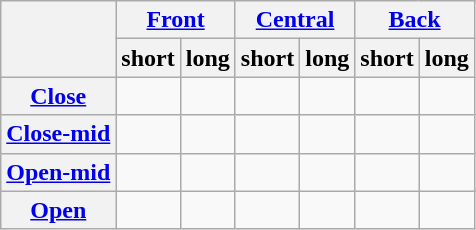<table class="wikitable" style="text-align: center">
<tr>
<th rowspan="2"></th>
<th colspan=2><a href='#'>Front</a></th>
<th colspan=2><a href='#'>Central</a></th>
<th colspan=2><a href='#'>Back</a></th>
</tr>
<tr class=small>
<th>short</th>
<th>long</th>
<th>short</th>
<th>long</th>
<th>short</th>
<th>long</th>
</tr>
<tr>
<th><a href='#'>Close</a></th>
<td></td>
<td></td>
<td></td>
<td></td>
<td></td>
<td></td>
</tr>
<tr>
<th><a href='#'>Close-mid</a></th>
<td></td>
<td></td>
<td></td>
<td></td>
<td></td>
<td></td>
</tr>
<tr>
<th><a href='#'>Open-mid</a></th>
<td></td>
<td></td>
<td></td>
<td></td>
<td></td>
<td></td>
</tr>
<tr>
<th><a href='#'>Open</a></th>
<td></td>
<td></td>
<td></td>
<td></td>
<td></td>
<td></td>
</tr>
</table>
